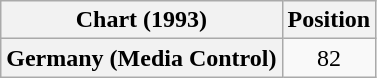<table class="wikitable plainrowheaders" style="text-align:center">
<tr>
<th scope="col">Chart (1993)</th>
<th scope="col">Position</th>
</tr>
<tr>
<th scope="row">Germany (Media Control)</th>
<td>82</td>
</tr>
</table>
